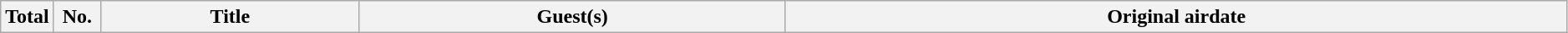<table class="wikitable plainrowheaders" style="width:99%;">
<tr>
<th style="width:30px;">Total</th>
<th style="width:30px;">No.</th>
<th>Title</th>
<th>Guest(s)</th>
<th>Original airdate<br>
</th>
</tr>
</table>
